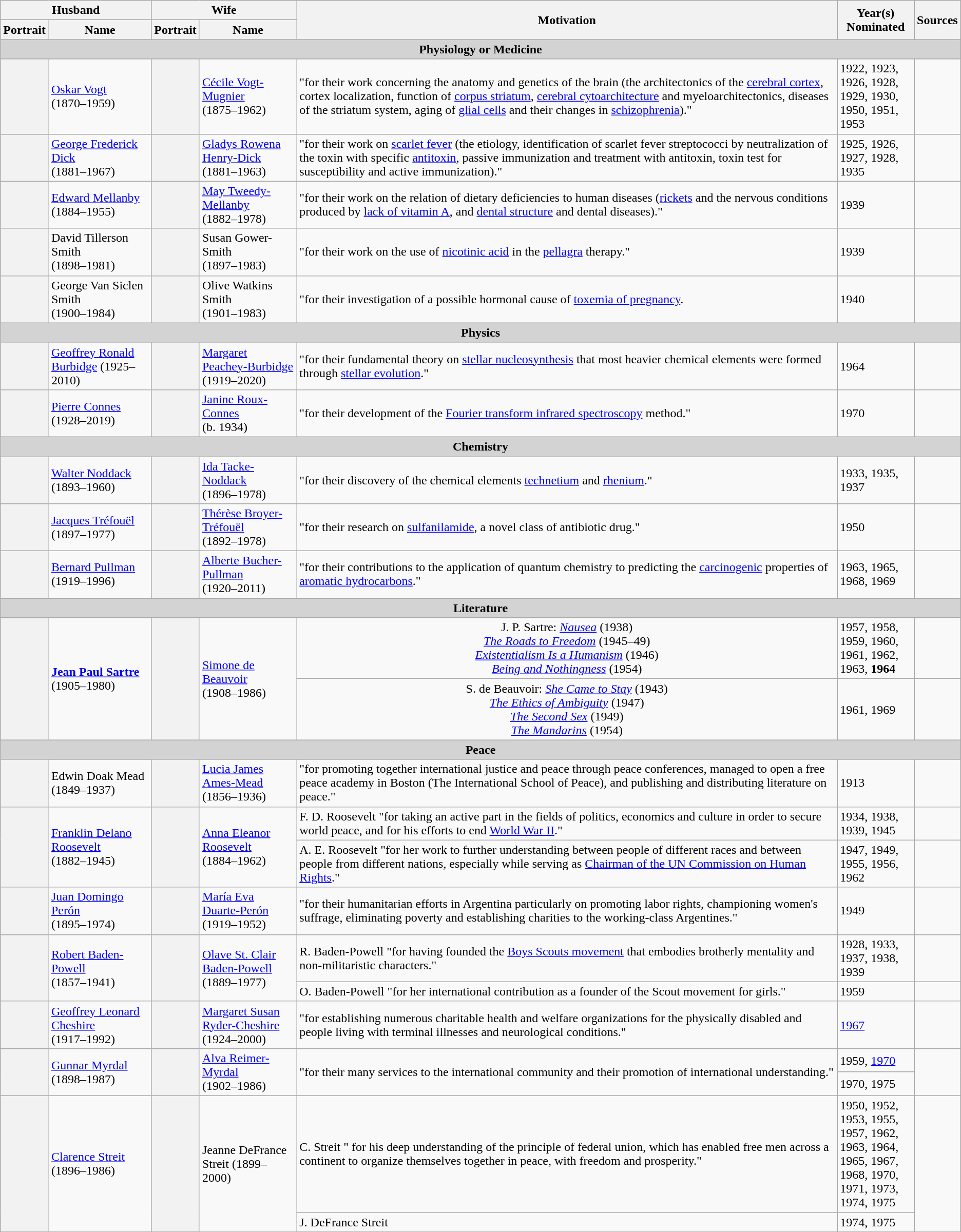<table class="wikitable sortable">
<tr>
<th colspan="2">Husband</th>
<th colspan="2">Wife</th>
<th rowspan="2">Motivation</th>
<th rowspan="2">Year(s) Nominated</th>
<th rowspan="2">Sources</th>
</tr>
<tr>
<th>Portrait</th>
<th>Name</th>
<th>Portrait</th>
<th>Name</th>
</tr>
<tr id="Physiology or Medicine">
<td colspan=7 align=center style="background:lightgray;white-space:nowrap"><strong>Physiology or Medicine</strong></td>
</tr>
<tr>
<th scope="row"></th>
<td><a href='#'>Oskar Vogt</a> <br>(1870–1959)</td>
<th scope="row"></th>
<td><a href='#'>Cécile Vogt-Mugnier</a> <br>(1875–1962)</td>
<td>"for their work concerning the anatomy and genetics of the brain (the architectonics of the <a href='#'>cerebral cortex</a>, cortex localization, function of <a href='#'>corpus striatum</a>, <a href='#'>cerebral cytoarchitecture</a> and myeloarchitectonics, diseases of the striatum system, aging of <a href='#'>glial cells</a> and their changes in <a href='#'>schizophrenia</a>)."</td>
<td>1922, 1923, <br>1926, 1928, <br>1929, 1930, <br>1950, 1951, 1953</td>
<td></td>
</tr>
<tr>
<th scope="row"></th>
<td><a href='#'>George Frederick Dick</a> <br>(1881–1967)</td>
<th scope="row"></th>
<td><a href='#'>Gladys Rowena Henry-Dick</a> <br>(1881–1963)</td>
<td>"for their work on <a href='#'>scarlet fever</a> (the etiology, identification of scarlet fever streptococci by neutralization of the toxin with specific <a href='#'>antitoxin</a>, passive immunization and treatment with antitoxin, toxin test for susceptibility and active immunization)."</td>
<td>1925, 1926, <br>1927, 1928, 1935</td>
<td></td>
</tr>
<tr>
<th scope="row"></th>
<td><a href='#'>Edward Mellanby</a> <br>(1884–1955)</td>
<th scope="row"></th>
<td><a href='#'>May Tweedy-Mellanby</a> <br>(1882–1978)</td>
<td>"for their work on the relation of dietary deficiencies to human diseases (<a href='#'>rickets</a> and the nervous conditions produced by <a href='#'>lack of vitamin A</a>, and <a href='#'>dental structure</a> and dental diseases)."</td>
<td>1939</td>
<td></td>
</tr>
<tr>
<th scope="row"></th>
<td>David Tillerson Smith <br>(1898–1981)</td>
<th scope="row"></th>
<td>Susan Gower-Smith <br>(1897–1983)</td>
<td>"for their work on the use of <a href='#'>nicotinic acid</a> in the <a href='#'>pellagra</a> therapy."</td>
<td>1939</td>
<td></td>
</tr>
<tr>
<th scope="row"></th>
<td>George Van Siclen Smith <br>(1900–1984)</td>
<th scope="row"></th>
<td>Olive Watkins Smith <br>(1901–1983)</td>
<td>"for their investigation of a possible hormonal cause of <a href='#'>toxemia of pregnancy</a>.</td>
<td>1940</td>
<td></td>
</tr>
<tr id="Physics">
<td colspan=7 align=center style="background:lightgray;white-space:nowrap"><strong>Physics</strong></td>
</tr>
<tr>
<th scope="row"></th>
<td><a href='#'>Geoffrey Ronald Burbidge</a> (1925–2010)</td>
<th scope="row"></th>
<td><a href='#'>Margaret Peachey-Burbidge</a> <br>(1919–2020)</td>
<td>"for their fundamental theory on <a href='#'>stellar nucleosynthesis</a> that most heavier chemical elements were formed through <a href='#'>stellar evolution</a>."</td>
<td>1964</td>
<td></td>
</tr>
<tr>
<th scope="row"></th>
<td><a href='#'>Pierre Connes</a> <br>(1928–2019)</td>
<th scope="row"></th>
<td><a href='#'>Janine Roux-Connes</a> <br>(b. 1934)</td>
<td>"for their development of the <a href='#'>Fourier transform infrared spectroscopy</a> method."</td>
<td>1970</td>
<td></td>
</tr>
<tr id="Chemistry">
<td colspan=7 align=center style="background:lightgray;white-space:nowrap"><strong>Chemistry</strong></td>
</tr>
<tr>
<th scope="row"></th>
<td><a href='#'>Walter Noddack</a> <br>(1893–1960)</td>
<th scope="row"></th>
<td><a href='#'>Ida Tacke-Noddack</a> <br>(1896–1978)</td>
<td>"for their discovery of the chemical elements <a href='#'>technetium</a> and <a href='#'>rhenium</a>."</td>
<td>1933, 1935, <br>1937</td>
<td></td>
</tr>
<tr>
<th scope="row"></th>
<td><a href='#'>Jacques Tréfouël</a> <br>(1897–1977)</td>
<th scope="row"></th>
<td><a href='#'>Thérèse Broyer-Tréfouël</a> <br>(1892–1978)</td>
<td>"for their research on <a href='#'>sulfanilamide</a>, a novel class of antibiotic drug."</td>
<td>1950</td>
<td></td>
</tr>
<tr>
<th scope="row"></th>
<td><a href='#'>Bernard Pullman</a> <br>(1919–1996)</td>
<th scope="row"></th>
<td><a href='#'>Alberte Bucher-Pullman</a> <br>(1920–2011)</td>
<td>"for their contributions to the application of quantum chemistry to predicting the <a href='#'>carcinogenic</a> properties of <a href='#'>aromatic hydrocarbons</a>."</td>
<td>1963, 1965, <br>1968, 1969</td>
<td></td>
</tr>
<tr id="Literature">
<td colspan=7 align=center style="background:lightgray;white-space:nowrap"><strong>Literature</strong></td>
</tr>
<tr>
<th scope="row" rowspan="2"></th>
<td rowspan="2"><strong><a href='#'>Jean Paul Sartre</a></strong> <br>(1905–1980)</td>
<th scope="row" rowspan="2"></th>
<td rowspan="2"><a href='#'>Simone de Beauvoir</a> <br>(1908–1986)</td>
<td align="center">J. P. Sartre: <em><a href='#'>Nausea</a></em> (1938)<br><em><a href='#'>The Roads to Freedom</a></em> (1945–49)<br><em><a href='#'>Existentialism Is a Humanism</a></em> (1946)<br><em><a href='#'>Being and Nothingness</a></em> (1954)</td>
<td>1957, 1958, <br>1959, 1960, <br>1961, 1962, <br>1963, <strong>1964</strong></td>
<td></td>
</tr>
<tr>
<td align="center">S. de Beauvoir: <em><a href='#'>She Came to Stay</a></em> (1943)<br><em><a href='#'>The Ethics of Ambiguity</a></em> (1947)<br><em><a href='#'>The Second Sex</a></em> (1949)<br> <em><a href='#'>The Mandarins</a></em> (1954)</td>
<td>1961, 1969</td>
<td></td>
</tr>
<tr id="Peace">
<td colspan=7 align=center style="background:lightgray;white-space:nowrap"><strong>Peace</strong></td>
</tr>
<tr>
<th scope="row"></th>
<td>Edwin Doak Mead <br>(1849–1937)</td>
<th scope="row"></th>
<td><a href='#'>Lucia James Ames-Mead</a> <br>(1856–1936)</td>
<td>"for promoting together international justice and peace through peace conferences, managed to open a free peace academy in Boston (The International School of Peace), and publishing and distributing literature on peace."</td>
<td>1913</td>
<td></td>
</tr>
<tr>
<th rowspan=2!scope="row"></th>
<td rowspan=2><a href='#'>Franklin Delano Roosevelt</a> <br>(1882–1945)</td>
<th rowspan=2!scope="row"></th>
<td rowspan=2><a href='#'>Anna Eleanor Roosevelt</a> <br>(1884–1962)</td>
<td>F. D. Roosevelt "for taking an active part in the fields of politics, economics and culture in order to secure world peace, and for his efforts to end <a href='#'>World War II</a>."</td>
<td>1934, 1938, <br>1939, 1945</td>
<td></td>
</tr>
<tr>
<td>A. E. Roosevelt "for her work to further understanding between people of different races and between people from different nations, especially while serving as <a href='#'>Chairman of the UN Commission on Human Rights</a>."</td>
<td>1947, 1949, <br>1955, 1956, 1962</td>
<td></td>
</tr>
<tr>
<th scope="row"></th>
<td><a href='#'>Juan Domingo Perón</a> <br>(1895–1974)</td>
<th scope="row"></th>
<td><a href='#'>María Eva Duarte-Perón</a> <br>(1919–1952)</td>
<td>"for their humanitarian efforts in Argentina particularly on promoting labor rights, championing women's suffrage, eliminating poverty and establishing charities to the working-class Argentines."</td>
<td>1949</td>
<td></td>
</tr>
<tr>
<th rowspan=2!scope="row"></th>
<td rowspan=2><a href='#'>Robert Baden-Powell</a> <br>(1857–1941)</td>
<th rowspan=2!scope="row"></th>
<td rowspan=2><a href='#'>Olave St. Clair Baden-Powell</a> <br>(1889–1977)</td>
<td>R. Baden-Powell "for having founded the <a href='#'>Boys Scouts movement</a> that embodies brotherly mentality and non-militaristic characters."</td>
<td>1928, 1933, <br>1937, 1938, 1939</td>
<td></td>
</tr>
<tr>
<td>O. Baden-Powell "for her international contribution as a founder of the Scout movement for girls."</td>
<td>1959</td>
<td></td>
</tr>
<tr>
<th scope="row"></th>
<td><a href='#'>Geoffrey Leonard Cheshire</a> <br>(1917–1992)</td>
<th scope="row"></th>
<td><a href='#'>Margaret Susan Ryder-Cheshire</a> <br>(1924–2000)</td>
<td>"for establishing numerous charitable health and welfare organizations for the physically disabled and people living with terminal illnesses and neurological conditions."</td>
<td><a href='#'>1967</a></td>
<td></td>
</tr>
<tr>
<th rowspan=2!scope="row"></th>
<td rowspan=2><a href='#'>Gunnar Myrdal</a> <br>(1898–1987)</td>
<th rowspan=2!scope="row"></th>
<td rowspan=2><a href='#'>Alva Reimer-Myrdal</a> <br>(1902–1986)</td>
<td rowspan=2>"for their many services to the international community and their promotion of international understanding."</td>
<td>1959, <a href='#'>1970</a></td>
<td rowspan=2></td>
</tr>
<tr>
<td>1970, 1975</td>
</tr>
<tr>
<th rowspan=2!scope="row"></th>
<td rowspan=2><a href='#'>Clarence Streit</a> <br>(1896–1986)</td>
<th rowspan=2!scope="row"></th>
<td rowspan=2>Jeanne DeFrance Streit (1899–2000)</td>
<td>C. Streit " for his deep understanding of the principle of federal union, which has enabled free men across a continent to organize themselves together in peace, with freedom and prosperity."</td>
<td>1950, 1952, <br>1953, 1955, <br>1957, 1962, <br>1963, 1964, <br>1965, 1967, <br>1968, 1970, <br>1971, 1973, <br>1974, 1975</td>
<td rowspan=2></td>
</tr>
<tr>
<td>J. DeFrance Streit</td>
<td>1974, 1975</td>
</tr>
</table>
